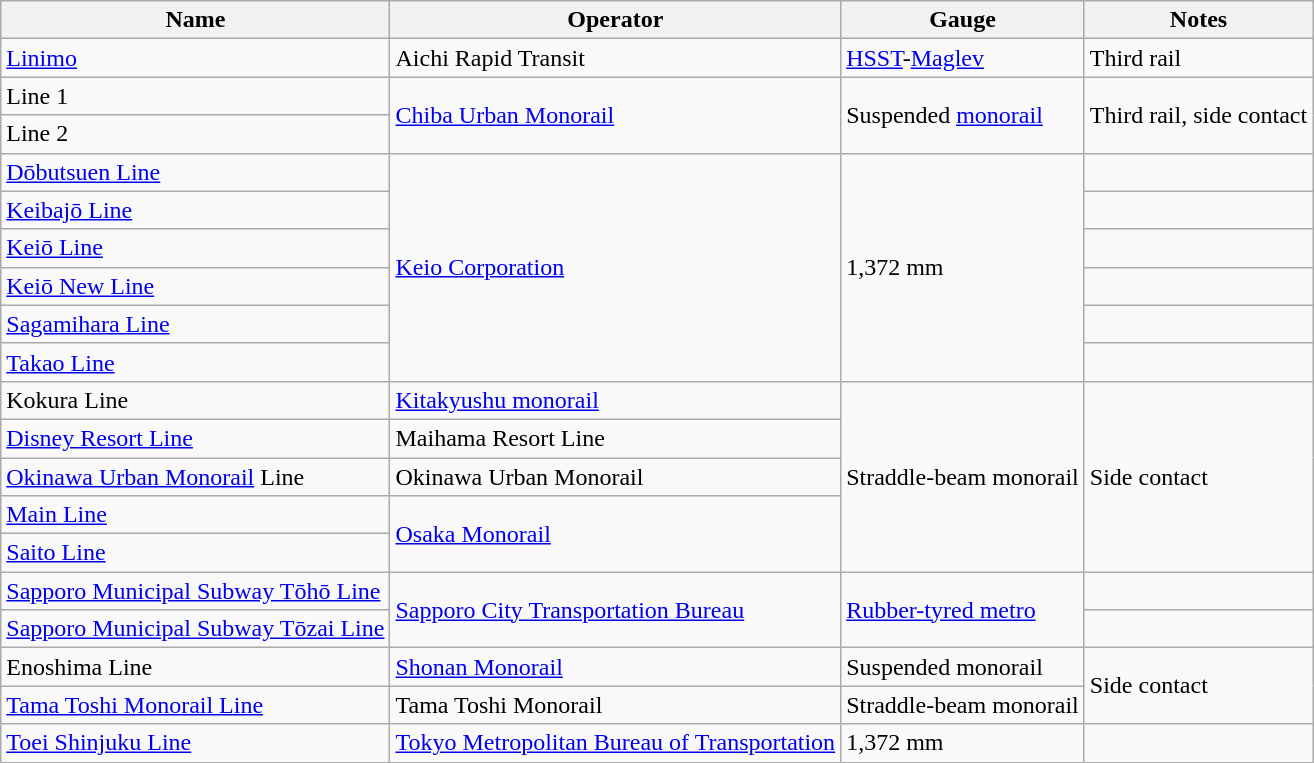<table class="wikitable">
<tr>
<th>Name</th>
<th>Operator</th>
<th>Gauge</th>
<th>Notes</th>
</tr>
<tr>
<td><a href='#'>Linimo</a></td>
<td>Aichi Rapid Transit</td>
<td><a href='#'>HSST</a>-<a href='#'>Maglev</a></td>
<td>Third rail</td>
</tr>
<tr>
<td>Line 1</td>
<td rowspan="2"><a href='#'>Chiba Urban Monorail</a></td>
<td rowspan="2">Suspended <a href='#'>monorail</a></td>
<td rowspan="2">Third rail, side contact</td>
</tr>
<tr>
<td>Line 2</td>
</tr>
<tr>
<td><a href='#'>Dōbutsuen Line</a></td>
<td rowspan="6"><a href='#'>Keio Corporation</a></td>
<td rowspan="6">1,372 mm</td>
<td></td>
</tr>
<tr>
<td><a href='#'>Keibajō Line</a></td>
<td></td>
</tr>
<tr>
<td><a href='#'>Keiō Line</a></td>
<td></td>
</tr>
<tr>
<td><a href='#'>Keiō New Line</a></td>
<td></td>
</tr>
<tr>
<td><a href='#'>Sagamihara Line</a></td>
<td></td>
</tr>
<tr>
<td><a href='#'>Takao Line</a></td>
<td></td>
</tr>
<tr>
<td>Kokura Line</td>
<td><a href='#'>Kitakyushu monorail</a></td>
<td rowspan="5">Straddle-beam monorail</td>
<td rowspan="5">Side contact</td>
</tr>
<tr>
<td><a href='#'>Disney Resort Line</a></td>
<td>Maihama Resort Line</td>
</tr>
<tr>
<td><a href='#'>Okinawa Urban Monorail</a> Line</td>
<td>Okinawa Urban Monorail</td>
</tr>
<tr>
<td><a href='#'>Main Line</a></td>
<td rowspan="2"><a href='#'>Osaka Monorail</a></td>
</tr>
<tr>
<td><a href='#'>Saito Line</a></td>
</tr>
<tr>
<td><a href='#'>Sapporo Municipal Subway Tōhō Line</a></td>
<td rowspan="2"><a href='#'>Sapporo City Transportation Bureau</a></td>
<td rowspan="2"><a href='#'>Rubber-tyred metro</a></td>
<td></td>
</tr>
<tr>
<td><a href='#'>Sapporo Municipal Subway Tōzai Line</a></td>
<td></td>
</tr>
<tr>
<td>Enoshima Line</td>
<td><a href='#'>Shonan Monorail</a></td>
<td>Suspended monorail</td>
<td rowspan="2">Side contact</td>
</tr>
<tr>
<td><a href='#'>Tama Toshi Monorail Line</a></td>
<td>Tama Toshi Monorail</td>
<td>Straddle-beam monorail</td>
</tr>
<tr>
<td><a href='#'>Toei Shinjuku Line</a></td>
<td><a href='#'>Tokyo Metropolitan Bureau of Transportation</a></td>
<td>1,372 mm</td>
<td></td>
</tr>
</table>
